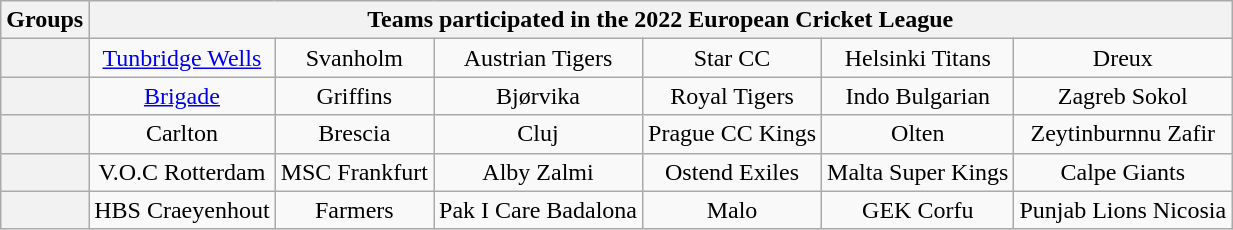<table class="wikitable" style="text-align:center">
<tr>
<th>Groups</th>
<th colspan="6">Teams participated in the 2022 European Cricket League</th>
</tr>
<tr>
<th></th>
<td> <a href='#'>Tunbridge Wells</a></td>
<td> Svanholm</td>
<td> Austrian Tigers</td>
<td> Star CC</td>
<td> Helsinki Titans</td>
<td> Dreux</td>
</tr>
<tr>
<th></th>
<td> <a href='#'>Brigade</a></td>
<td> Griffins</td>
<td> Bjørvika</td>
<td> Royal Tigers</td>
<td> Indo Bulgarian</td>
<td> Zagreb Sokol</td>
</tr>
<tr>
<th></th>
<td> Carlton</td>
<td> Brescia</td>
<td> Cluj</td>
<td> Prague CC Kings</td>
<td> Olten</td>
<td> Zeytinburnnu Zafir</td>
</tr>
<tr>
<th></th>
<td> V.O.C Rotterdam</td>
<td> MSC Frankfurt</td>
<td> Alby Zalmi</td>
<td> Ostend Exiles</td>
<td> Malta Super Kings</td>
<td> Calpe Giants</td>
</tr>
<tr>
<th></th>
<td> HBS Craeyenhout</td>
<td> Farmers</td>
<td> Pak I Care Badalona</td>
<td> Malo</td>
<td> GEK Corfu</td>
<td> Punjab Lions Nicosia</td>
</tr>
</table>
